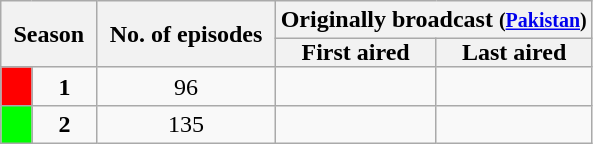<table class="wikitable" style="text-align:center">
<tr>
<th style="padding: 0 8px" colspan="2" rowspan="2">Season</th>
<th style="padding: 0 8px" rowspan="2">No. of episodes</th>
<th colspan="2">Originally broadcast <small>(<a href='#'>Pakistan</a>)</small></th>
</tr>
<tr>
<th style="padding: 0 8px">First aired</th>
<th style="padding: 0 8px">Last aired</th>
</tr>
<tr>
<td style="background:#FF0000"></td>
<td align="center"><strong>1</strong></td>
<td align="center">96</td>
<td align="center"></td>
<td align="center"></td>
</tr>
<tr>
<td style="background:#00FF00"></td>
<td align="center"><strong>2</strong></td>
<td align="center">135</td>
<td align="center"></td>
<td align="center"></td>
</tr>
</table>
